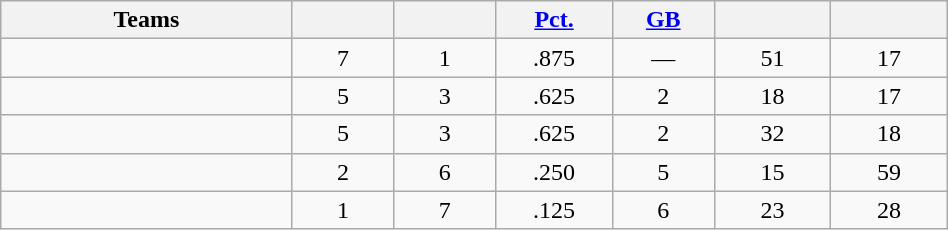<table class="wikitable" width="50%" style="text-align:center;">
<tr>
<th width="20%">Teams</th>
<th width="7%"></th>
<th width="7%"></th>
<th width="8%"><a href='#'>Pct.</a></th>
<th width="7%"><a href='#'>GB</a></th>
<th width="8%"></th>
<th width="8%"></th>
</tr>
<tr>
<td align=left></td>
<td>7</td>
<td>1</td>
<td>.875</td>
<td>—</td>
<td>51</td>
<td>17</td>
</tr>
<tr>
<td align=left></td>
<td>5</td>
<td>3</td>
<td>.625</td>
<td>2</td>
<td>18</td>
<td>17</td>
</tr>
<tr>
<td align=left></td>
<td>5</td>
<td>3</td>
<td>.625</td>
<td>2</td>
<td>32</td>
<td>18</td>
</tr>
<tr>
<td align=left></td>
<td>2</td>
<td>6</td>
<td>.250</td>
<td>5</td>
<td>15</td>
<td>59</td>
</tr>
<tr>
<td align=left></td>
<td>1</td>
<td>7</td>
<td>.125</td>
<td>6</td>
<td>23</td>
<td>28</td>
</tr>
</table>
